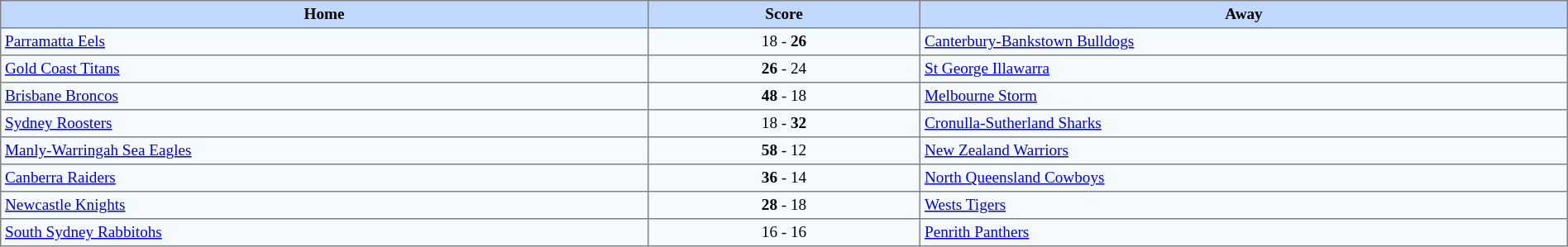<table border=1 style="border-collapse:collapse; font-size:80%;text-align:center;" cellpadding=3 cellspacing=0 width=100%>
<tr bgcolor=#C1D8FF>
<th rowpsan=2 width=19%>Home</th>
<th rowspan=1 width=8%>Score</th>
<th rowpsan=2 width=19%>Away</th>
</tr>
<tr style="text-align:center; background:#f5faff;">
<td align="left"> <a href='#'>Parramatta Eels</a></td>
<td>18 - <strong>26</strong></td>
<td align="left"> <a href='#'>Canterbury-Bankstown Bulldogs</a></td>
</tr>
<tr style="text-align:center; background:#f5faff;">
<td align="left"> <a href='#'>Gold Coast Titans</a></td>
<td><strong>26</strong> - 24</td>
<td align="left"> <a href='#'>St George Illawarra</a></td>
</tr>
<tr style="text-align:center; background:#f5faff;">
<td align="left"> <a href='#'>Brisbane Broncos</a></td>
<td><strong>48</strong> - 18</td>
<td align="left"> <a href='#'>Melbourne Storm</a></td>
</tr>
<tr style="text-align:center; background:#f5faff;">
<td align="left"> <a href='#'>Sydney Roosters</a></td>
<td>18 - <strong>32</strong></td>
<td align="left"> <a href='#'>Cronulla-Sutherland Sharks</a></td>
</tr>
<tr style="text-align:center; background:#f5faff;">
<td align="left"> <a href='#'>Manly-Warringah Sea Eagles</a></td>
<td><strong>58</strong> - 12</td>
<td align="left"> <a href='#'>New Zealand Warriors</a></td>
</tr>
<tr style="text-align:center; background:#f5faff;">
<td align="left"> <a href='#'>Canberra Raiders</a></td>
<td><strong>36</strong> - 14</td>
<td align="left"> <a href='#'>North Queensland Cowboys</a></td>
</tr>
<tr style="text-align:center; background:#f5faff;">
<td align="left"> <a href='#'>Newcastle Knights</a></td>
<td><strong>28</strong> - 18</td>
<td align="left"> <a href='#'>Wests Tigers</a></td>
</tr>
<tr style="text-align:center; background:#f5faff;">
<td align="left"> <a href='#'>South Sydney Rabbitohs</a></td>
<td>16 - 16</td>
<td align="left"> <a href='#'>Penrith Panthers</a></td>
</tr>
</table>
